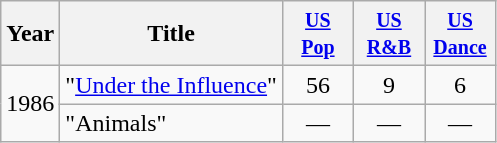<table class="wikitable">
<tr>
<th>Year</th>
<th>Title</th>
<th width="40"><small><a href='#'>US<br>Pop</a></small></th>
<th width="40"><small><a href='#'>US<br>R&B</a></small></th>
<th width="40"><small><a href='#'>US<br>Dance</a></small></th>
</tr>
<tr>
<td rowspan="2">1986</td>
<td>"<a href='#'>Under the Influence</a>"</td>
<td style="text-align:center;">56</td>
<td style="text-align:center;">9</td>
<td style="text-align:center;">6</td>
</tr>
<tr>
<td>"Animals"</td>
<td style="text-align:center;">—</td>
<td style="text-align:center;">—</td>
<td style="text-align:center;">—</td>
</tr>
</table>
